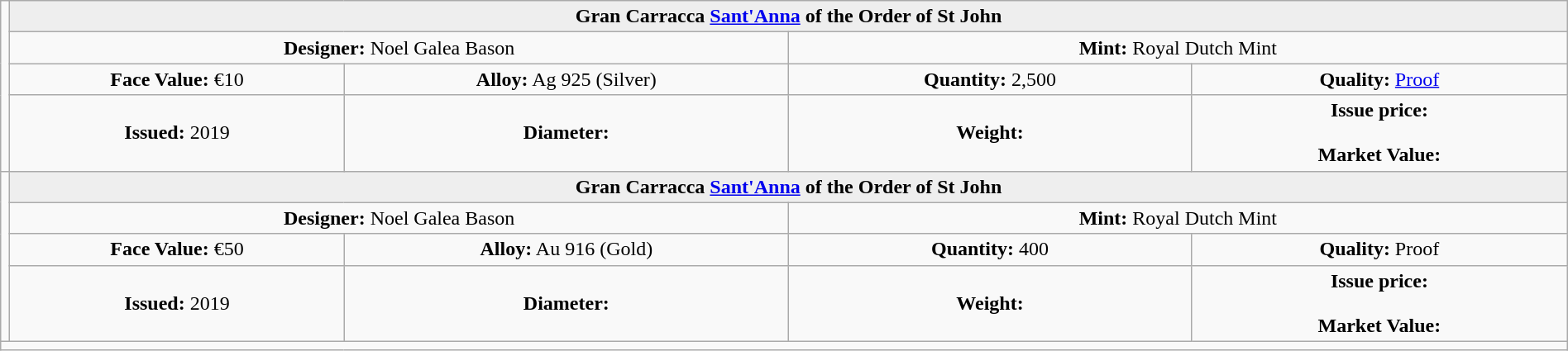<table class="wikitable" width=100%>
<tr>
<td rowspan=4 width="330px" nowrap align=center></td>
<th colspan="4" align=center style="background:#eeeeee;">Gran Carracca <a href='#'>Sant'Anna</a> of the Order of St John</th>
</tr>
<tr>
<td colspan="2" width="50%" align=center><strong>Designer:</strong> Noel Galea Bason</td>
<td colspan="2" width="50%" align=center><strong>Mint:</strong> Royal Dutch Mint</td>
</tr>
<tr>
<td align=center><strong>Face Value:</strong> €10</td>
<td align=center><strong>Alloy:</strong> Ag 925 (Silver)</td>
<td align=center><strong>Quantity:</strong> 2,500</td>
<td align=center><strong>Quality:</strong> <a href='#'>Proof</a></td>
</tr>
<tr>
<td align=center><strong>Issued:</strong> 2019</td>
<td align=center><strong>Diameter:</strong> </td>
<td align=center><strong>Weight:</strong> </td>
<td align=center><strong>Issue price:</strong><br><br>
<strong>Market Value:</strong></td>
</tr>
<tr>
<td rowspan=4 width="330px" nowrap align=center></td>
<th colspan="4" align=center style="background:#eeeeee;">Gran Carracca <a href='#'>Sant'Anna</a> of the Order of St John</th>
</tr>
<tr>
<td colspan="2" width="50%" align=center><strong>Designer:</strong> Noel Galea Bason</td>
<td colspan="2" width="50%" align=center><strong>Mint:</strong> Royal Dutch Mint</td>
</tr>
<tr>
<td align=center><strong>Face Value:</strong> €50</td>
<td align=center><strong>Alloy:</strong> Au 916 (Gold)</td>
<td align=center><strong>Quantity:</strong> 400</td>
<td align=center><strong>Quality:</strong> Proof</td>
</tr>
<tr>
<td align=center><strong>Issued:</strong> 2019</td>
<td align=center><strong>Diameter:</strong> </td>
<td align=center><strong>Weight:</strong> </td>
<td align=center><strong>Issue price:</strong><br><br>
<strong>Market Value:</strong></td>
</tr>
<tr>
<td colspan="5" align=left></td>
</tr>
</table>
